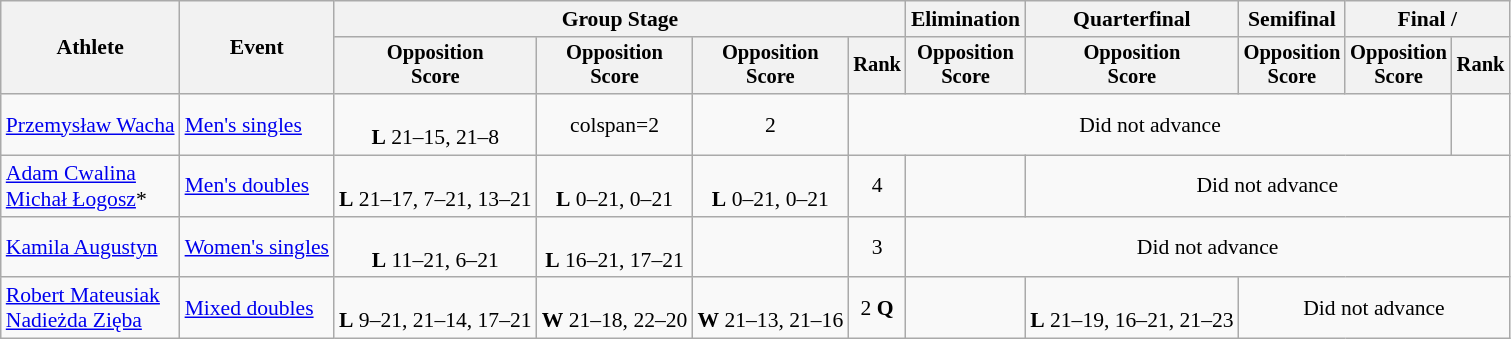<table class="wikitable" style="font-size:90%">
<tr>
<th rowspan=2>Athlete</th>
<th rowspan=2>Event</th>
<th colspan=4>Group Stage</th>
<th>Elimination</th>
<th>Quarterfinal</th>
<th>Semifinal</th>
<th colspan=2>Final / </th>
</tr>
<tr style="font-size:95%">
<th>Opposition<br>Score</th>
<th>Opposition<br>Score</th>
<th>Opposition<br>Score</th>
<th>Rank</th>
<th>Opposition<br>Score</th>
<th>Opposition<br>Score</th>
<th>Opposition<br>Score</th>
<th>Opposition<br>Score</th>
<th>Rank</th>
</tr>
<tr align=center>
<td align=left><a href='#'>Przemysław Wacha</a></td>
<td align=left><a href='#'>Men's singles</a></td>
<td><br><strong>L</strong> 21–15, 21–8</td>
<td>colspan=2 </td>
<td>2</td>
<td colspan=5>Did not advance</td>
</tr>
<tr align=center>
<td align=left><a href='#'>Adam Cwalina</a><br><a href='#'>Michał Łogosz</a>*</td>
<td align=left><a href='#'>Men's doubles</a></td>
<td><br><strong>L</strong> 21–17, 7–21, 13–21</td>
<td><br><strong>L</strong> 0–21, 0–21</td>
<td><br><strong>L</strong> 0–21, 0–21</td>
<td>4</td>
<td></td>
<td colspan=4>Did not advance</td>
</tr>
<tr align=center>
<td align=left><a href='#'>Kamila Augustyn</a></td>
<td align=left><a href='#'>Women's singles</a></td>
<td> <br><strong>L</strong> 11–21, 6–21</td>
<td> <br><strong>L</strong> 16–21, 17–21</td>
<td></td>
<td>3</td>
<td colspan=5>Did not advance</td>
</tr>
<tr align=center>
<td align=left><a href='#'>Robert Mateusiak</a><br><a href='#'>Nadieżda Zięba</a></td>
<td align=left><a href='#'>Mixed doubles</a></td>
<td> <br><strong>L</strong> 9–21, 21–14, 17–21</td>
<td> <br><strong>W</strong> 21–18, 22–20</td>
<td><br><strong>W</strong> 21–13, 21–16</td>
<td>2 <strong>Q</strong></td>
<td></td>
<td><br><strong>L</strong> 21–19, 16–21, 21–23</td>
<td colspan=3>Did not advance</td>
</tr>
</table>
